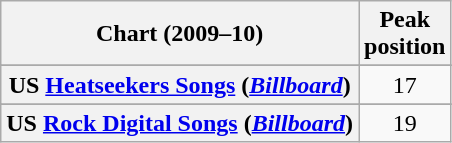<table class="wikitable sortable plainrowheaders">
<tr>
<th>Chart (2009–10)</th>
<th>Peak<br>position</th>
</tr>
<tr>
</tr>
<tr>
</tr>
<tr>
</tr>
<tr>
<th scope="row">US <a href='#'>Heatseekers Songs</a> (<a href='#'><em>Billboard</em></a>)</th>
<td style="text-align:center;">17</td>
</tr>
<tr>
</tr>
<tr>
<th scope="row">US <a href='#'>Rock Digital Songs</a> (<a href='#'><em>Billboard</em></a>)</th>
<td style="text-align:center;">19</td>
</tr>
</table>
